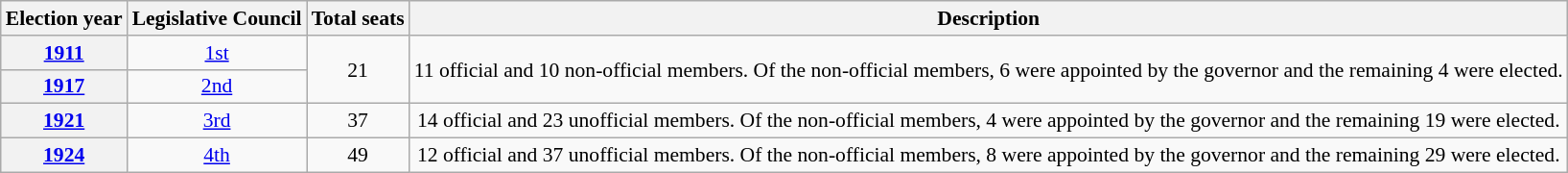<table class="wikitable" style="font-size:90%; text-align:center">
<tr>
<th scope="col">Election year</th>
<th scope="col">Legislative Council</th>
<th scope="col">Total seats</th>
<th scope="col">Description</th>
</tr>
<tr>
<th scope="row"><a href='#'>1911</a></th>
<td><a href='#'>1st</a></td>
<td rowspan="2">21</td>
<td rowspan="2">11 official and 10 non-official members. Of the non-official members, 6 were appointed by the governor and the remaining 4 were elected.</td>
</tr>
<tr>
<th scope="row"><a href='#'>1917</a></th>
<td><a href='#'>2nd</a></td>
</tr>
<tr>
<th scope="row"><a href='#'>1921</a></th>
<td><a href='#'>3rd</a></td>
<td>37</td>
<td>14 official and 23 unofficial members. Of the non-official members, 4 were appointed by the governor and the remaining 19 were elected.</td>
</tr>
<tr>
<th scope="row"><a href='#'>1924</a></th>
<td><a href='#'>4th</a></td>
<td>49</td>
<td>12 official and 37 unofficial members. Of the non-official members, 8 were appointed by the governor and the remaining 29 were elected.</td>
</tr>
</table>
